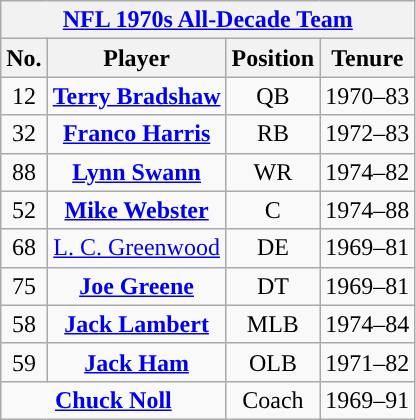<table class="wikitable" style="text-align:center">
<tr>
<th colspan="4"><a href='#'><span>NFL 1970s All-Decade Team</span></a></th>
</tr>
<tr>
<th>No.</th>
<th>Player</th>
<th>Position</th>
<th>Tenure</th>
</tr>
<tr>
<td>12</td>
<td><strong><a href='#'>Terry Bradshaw</a></strong></td>
<td>QB</td>
<td>1970–83</td>
</tr>
<tr>
<td>32</td>
<td><strong><a href='#'>Franco Harris</a></strong></td>
<td>RB</td>
<td>1972–83</td>
</tr>
<tr>
<td>88</td>
<td><strong><a href='#'>Lynn Swann</a></strong></td>
<td>WR</td>
<td>1974–82</td>
</tr>
<tr>
<td>52</td>
<td><strong><a href='#'>Mike Webster</a></strong></td>
<td>C</td>
<td>1974–88</td>
</tr>
<tr>
<td>68</td>
<td><a href='#'>L. C. Greenwood</a></td>
<td>DE</td>
<td>1969–81</td>
</tr>
<tr>
<td>75</td>
<td><strong><a href='#'>Joe Greene</a></strong></td>
<td>DT</td>
<td>1969–81</td>
</tr>
<tr>
<td>58</td>
<td><strong><a href='#'>Jack Lambert</a></strong></td>
<td>MLB</td>
<td>1974–84</td>
</tr>
<tr>
<td>59</td>
<td><strong><a href='#'>Jack Ham</a></strong></td>
<td>OLB</td>
<td>1971–82</td>
</tr>
<tr>
<td colspan="2"><strong><a href='#'>Chuck Noll</a></strong></td>
<td>Coach</td>
<td>1969–91</td>
</tr>
</table>
